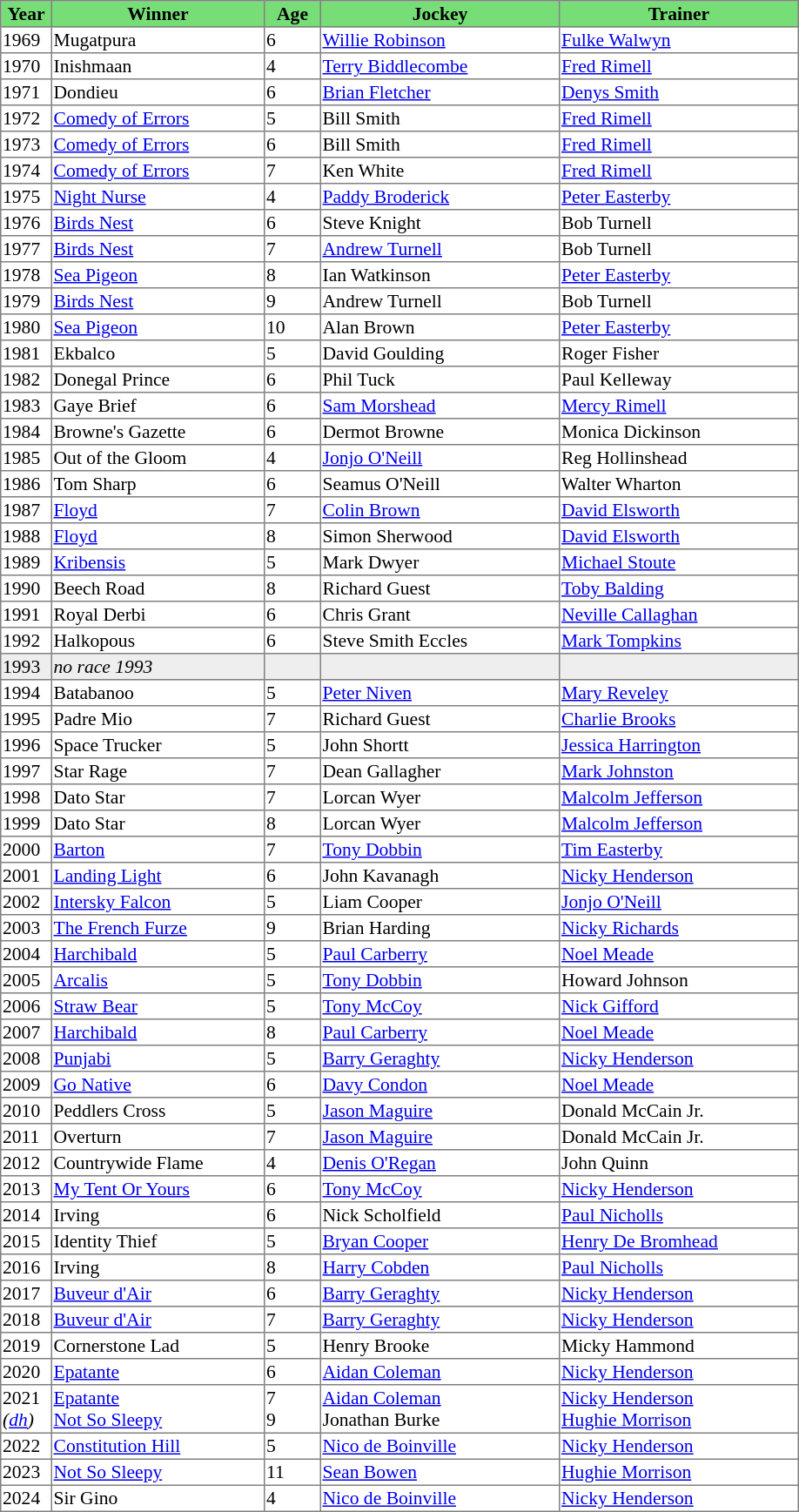<table class = "sortable" | border="1" style="border-collapse: collapse; font-size:90%">
<tr bgcolor="#77dd77" align="center">
<th width="36px"><strong>Year</strong><br></th>
<th width="160px"><strong>Winner</strong><br></th>
<th width="40px"><strong>Age</strong><br></th>
<th width="180px"><strong>Jockey</strong><br></th>
<th width="180px"><strong>Trainer</strong><br></th>
</tr>
<tr>
<td>1969</td>
<td>Mugatpura</td>
<td>6</td>
<td><a href='#'>Willie Robinson</a></td>
<td><a href='#'>Fulke Walwyn</a></td>
</tr>
<tr>
<td>1970</td>
<td>Inishmaan</td>
<td>4</td>
<td><a href='#'>Terry Biddlecombe</a></td>
<td><a href='#'>Fred Rimell</a></td>
</tr>
<tr>
<td>1971</td>
<td>Dondieu</td>
<td>6</td>
<td><a href='#'>Brian Fletcher</a></td>
<td><a href='#'>Denys Smith</a></td>
</tr>
<tr>
<td>1972</td>
<td><a href='#'>Comedy of Errors</a></td>
<td>5</td>
<td>Bill Smith</td>
<td><a href='#'>Fred Rimell</a></td>
</tr>
<tr>
<td>1973</td>
<td><a href='#'>Comedy of Errors</a></td>
<td>6</td>
<td>Bill Smith</td>
<td><a href='#'>Fred Rimell</a></td>
</tr>
<tr>
<td>1974</td>
<td><a href='#'>Comedy of Errors</a></td>
<td>7</td>
<td>Ken White</td>
<td><a href='#'>Fred Rimell</a></td>
</tr>
<tr>
<td>1975</td>
<td><a href='#'>Night Nurse</a></td>
<td>4</td>
<td><a href='#'>Paddy Broderick</a></td>
<td><a href='#'>Peter Easterby</a></td>
</tr>
<tr>
<td>1976</td>
<td><a href='#'>Birds Nest</a></td>
<td>6</td>
<td>Steve Knight</td>
<td>Bob Turnell</td>
</tr>
<tr>
<td>1977</td>
<td><a href='#'>Birds Nest</a></td>
<td>7</td>
<td><a href='#'>Andrew Turnell</a></td>
<td>Bob Turnell</td>
</tr>
<tr>
<td>1978</td>
<td><a href='#'>Sea Pigeon</a></td>
<td>8</td>
<td>Ian Watkinson</td>
<td><a href='#'>Peter Easterby</a></td>
</tr>
<tr>
<td>1979</td>
<td><a href='#'>Birds Nest</a></td>
<td>9</td>
<td>Andrew Turnell</td>
<td>Bob Turnell</td>
</tr>
<tr>
<td>1980</td>
<td><a href='#'>Sea Pigeon</a> </td>
<td>10</td>
<td>Alan Brown</td>
<td><a href='#'>Peter Easterby</a></td>
</tr>
<tr>
<td>1981</td>
<td>Ekbalco</td>
<td>5</td>
<td>David Goulding</td>
<td>Roger Fisher</td>
</tr>
<tr>
<td>1982</td>
<td>Donegal Prince</td>
<td>6</td>
<td>Phil Tuck</td>
<td>Paul Kelleway</td>
</tr>
<tr>
<td>1983</td>
<td>Gaye Brief</td>
<td>6</td>
<td><a href='#'>Sam Morshead</a></td>
<td><a href='#'>Mercy Rimell</a></td>
</tr>
<tr>
<td>1984</td>
<td>Browne's Gazette</td>
<td>6</td>
<td>Dermot Browne</td>
<td>Monica Dickinson</td>
</tr>
<tr>
<td>1985</td>
<td>Out of the Gloom</td>
<td>4</td>
<td><a href='#'>Jonjo O'Neill</a></td>
<td>Reg Hollinshead</td>
</tr>
<tr>
<td>1986</td>
<td>Tom Sharp</td>
<td>6</td>
<td>Seamus O'Neill</td>
<td>Walter Wharton</td>
</tr>
<tr>
<td>1987</td>
<td><a href='#'>Floyd</a></td>
<td>7</td>
<td><a href='#'>Colin Brown</a></td>
<td><a href='#'>David Elsworth</a></td>
</tr>
<tr>
<td>1988</td>
<td><a href='#'>Floyd</a></td>
<td>8</td>
<td>Simon Sherwood</td>
<td><a href='#'>David Elsworth</a></td>
</tr>
<tr>
<td>1989</td>
<td><a href='#'>Kribensis</a></td>
<td>5</td>
<td>Mark Dwyer</td>
<td><a href='#'>Michael Stoute</a></td>
</tr>
<tr>
<td>1990</td>
<td>Beech Road</td>
<td>8</td>
<td>Richard Guest</td>
<td><a href='#'>Toby Balding</a></td>
</tr>
<tr>
<td>1991</td>
<td>Royal Derbi</td>
<td>6</td>
<td>Chris Grant</td>
<td><a href='#'>Neville Callaghan</a></td>
</tr>
<tr>
<td>1992</td>
<td>Halkopous</td>
<td>6</td>
<td>Steve Smith Eccles</td>
<td><a href='#'>Mark Tompkins</a></td>
</tr>
<tr bgcolor="#eeeeee">
<td><span>1993</span></td>
<td><em>no race 1993</em> </td>
<td></td>
<td></td>
<td></td>
</tr>
<tr>
<td>1994</td>
<td>Batabanoo</td>
<td>5</td>
<td><a href='#'>Peter Niven</a></td>
<td><a href='#'>Mary Reveley</a></td>
</tr>
<tr>
<td>1995</td>
<td>Padre Mio</td>
<td>7</td>
<td>Richard Guest</td>
<td><a href='#'>Charlie Brooks</a></td>
</tr>
<tr>
<td>1996</td>
<td>Space Trucker</td>
<td>5</td>
<td>John Shortt</td>
<td><a href='#'>Jessica Harrington</a></td>
</tr>
<tr>
<td>1997</td>
<td>Star Rage</td>
<td>7</td>
<td>Dean Gallagher</td>
<td><a href='#'>Mark Johnston</a></td>
</tr>
<tr>
<td>1998</td>
<td>Dato Star</td>
<td>7</td>
<td>Lorcan Wyer</td>
<td><a href='#'>Malcolm Jefferson</a></td>
</tr>
<tr>
<td>1999</td>
<td>Dato Star</td>
<td>8</td>
<td>Lorcan Wyer</td>
<td><a href='#'>Malcolm Jefferson</a></td>
</tr>
<tr>
<td>2000</td>
<td><a href='#'>Barton</a></td>
<td>7</td>
<td><a href='#'>Tony Dobbin</a></td>
<td><a href='#'>Tim Easterby</a></td>
</tr>
<tr>
<td>2001</td>
<td><a href='#'>Landing Light</a></td>
<td>6</td>
<td>John Kavanagh</td>
<td><a href='#'>Nicky Henderson</a></td>
</tr>
<tr>
<td>2002</td>
<td><a href='#'>Intersky Falcon</a></td>
<td>5</td>
<td>Liam Cooper</td>
<td><a href='#'>Jonjo O'Neill</a></td>
</tr>
<tr>
<td>2003</td>
<td><a href='#'>The French Furze</a></td>
<td>9</td>
<td>Brian Harding</td>
<td><a href='#'>Nicky Richards</a></td>
</tr>
<tr>
<td>2004</td>
<td><a href='#'>Harchibald</a></td>
<td>5</td>
<td><a href='#'>Paul Carberry</a></td>
<td><a href='#'>Noel Meade</a></td>
</tr>
<tr>
<td>2005</td>
<td><a href='#'>Arcalis</a></td>
<td>5</td>
<td><a href='#'>Tony Dobbin</a></td>
<td>Howard Johnson</td>
</tr>
<tr>
<td>2006</td>
<td><a href='#'>Straw Bear</a></td>
<td>5</td>
<td><a href='#'>Tony McCoy</a></td>
<td><a href='#'>Nick Gifford</a></td>
</tr>
<tr>
<td>2007</td>
<td><a href='#'>Harchibald</a></td>
<td>8</td>
<td><a href='#'>Paul Carberry</a></td>
<td><a href='#'>Noel Meade</a></td>
</tr>
<tr>
<td>2008</td>
<td><a href='#'>Punjabi</a> </td>
<td>5</td>
<td><a href='#'>Barry Geraghty</a></td>
<td><a href='#'>Nicky Henderson</a></td>
</tr>
<tr>
<td>2009</td>
<td><a href='#'>Go Native</a></td>
<td>6</td>
<td><a href='#'>Davy Condon</a></td>
<td><a href='#'>Noel Meade</a></td>
</tr>
<tr>
<td>2010</td>
<td>Peddlers Cross </td>
<td>5</td>
<td><a href='#'>Jason Maguire</a></td>
<td>Donald McCain Jr.</td>
</tr>
<tr>
<td>2011</td>
<td>Overturn</td>
<td>7</td>
<td><a href='#'>Jason Maguire</a></td>
<td>Donald McCain Jr.</td>
</tr>
<tr>
<td>2012</td>
<td>Countrywide Flame</td>
<td>4</td>
<td><a href='#'>Denis O'Regan</a></td>
<td>John Quinn</td>
</tr>
<tr>
<td>2013</td>
<td><a href='#'>My Tent Or Yours</a></td>
<td>6</td>
<td><a href='#'>Tony McCoy</a></td>
<td><a href='#'>Nicky Henderson</a></td>
</tr>
<tr>
<td>2014</td>
<td>Irving</td>
<td>6</td>
<td>Nick Scholfield</td>
<td><a href='#'>Paul Nicholls</a></td>
</tr>
<tr>
<td>2015</td>
<td>Identity Thief</td>
<td>5</td>
<td><a href='#'>Bryan Cooper</a></td>
<td><a href='#'>Henry De Bromhead</a></td>
</tr>
<tr>
<td>2016</td>
<td>Irving</td>
<td>8</td>
<td><a href='#'>Harry Cobden</a></td>
<td><a href='#'>Paul Nicholls</a></td>
</tr>
<tr>
<td>2017</td>
<td><a href='#'>Buveur d'Air</a></td>
<td>6</td>
<td><a href='#'>Barry Geraghty</a></td>
<td><a href='#'>Nicky Henderson</a></td>
</tr>
<tr>
<td>2018</td>
<td><a href='#'>Buveur d'Air</a></td>
<td>7</td>
<td><a href='#'>Barry Geraghty</a></td>
<td><a href='#'>Nicky Henderson</a></td>
</tr>
<tr>
<td>2019</td>
<td>Cornerstone Lad</td>
<td>5</td>
<td>Henry Brooke</td>
<td>Micky Hammond</td>
</tr>
<tr>
<td>2020</td>
<td><a href='#'>Epatante</a></td>
<td>6</td>
<td><a href='#'>Aidan Coleman</a></td>
<td><a href='#'>Nicky Henderson</a></td>
</tr>
<tr>
<td>2021<br><em>(<a href='#'>dh</a>)</em></td>
<td><a href='#'>Epatante</a><br><a href='#'>Not So Sleepy</a></td>
<td>7<br>9</td>
<td><a href='#'>Aidan Coleman</a><br>Jonathan Burke</td>
<td><a href='#'>Nicky Henderson</a><br><a href='#'>Hughie Morrison</a></td>
</tr>
<tr>
<td>2022</td>
<td><a href='#'>Constitution Hill</a></td>
<td>5</td>
<td><a href='#'>Nico de Boinville</a></td>
<td><a href='#'>Nicky Henderson</a></td>
</tr>
<tr>
<td>2023</td>
<td><a href='#'>Not So Sleepy</a></td>
<td>11</td>
<td><a href='#'>Sean Bowen</a></td>
<td><a href='#'>Hughie Morrison</a></td>
</tr>
<tr>
<td>2024</td>
<td>Sir Gino</td>
<td>4</td>
<td><a href='#'>Nico de Boinville</a></td>
<td><a href='#'>Nicky Henderson</a></td>
</tr>
</table>
